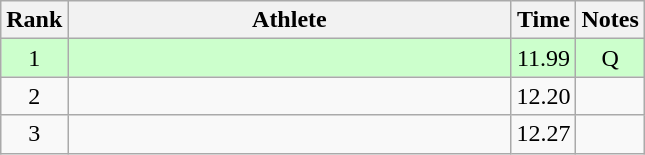<table class="wikitable" style="text-align:center">
<tr>
<th>Rank</th>
<th Style="width:18em">Athlete</th>
<th>Time</th>
<th>Notes</th>
</tr>
<tr style="background:#cfc">
<td>1</td>
<td style="text-align:left"></td>
<td>11.99</td>
<td>Q</td>
</tr>
<tr>
<td>2</td>
<td style="text-align:left"></td>
<td>12.20</td>
<td></td>
</tr>
<tr>
<td>3</td>
<td style="text-align:left"></td>
<td>12.27</td>
<td></td>
</tr>
</table>
